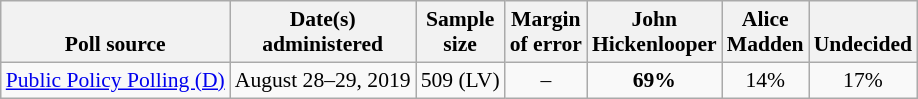<table class="wikitable" style="font-size:90%;text-align:center;">
<tr valign=bottom>
<th>Poll source</th>
<th>Date(s)<br>administered</th>
<th>Sample<br>size</th>
<th>Margin<br>of error</th>
<th style="width:50px;">John<br>Hickenlooper</th>
<th style="width:50px;">Alice<br>Madden</th>
<th>Undecided</th>
</tr>
<tr>
<td style="text-align:left;"><a href='#'>Public Policy Polling (D)</a></td>
<td>August 28–29, 2019</td>
<td>509 (LV)</td>
<td>–</td>
<td><strong>69%</strong></td>
<td>14%</td>
<td>17%</td>
</tr>
</table>
